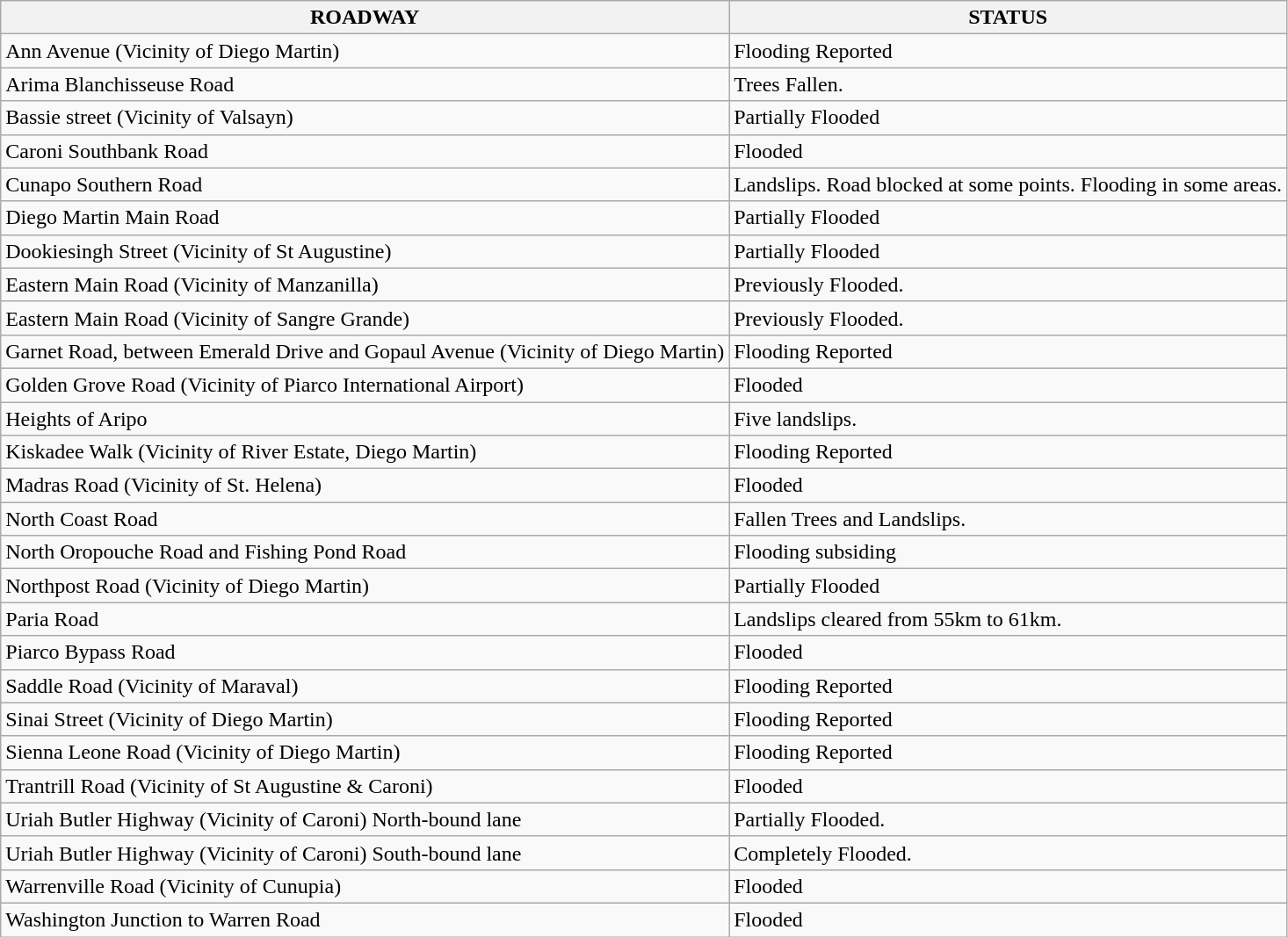<table class="wikitable">
<tr>
<th>ROADWAY</th>
<th>STATUS</th>
</tr>
<tr>
<td>Ann Avenue (Vicinity of Diego Martin)</td>
<td>Flooding Reported</td>
</tr>
<tr>
<td>Arima Blanchisseuse Road</td>
<td>Trees Fallen.</td>
</tr>
<tr>
<td>Bassie street (Vicinity of Valsayn)</td>
<td>Partially Flooded</td>
</tr>
<tr>
<td>Caroni Southbank Road</td>
<td>Flooded</td>
</tr>
<tr>
<td>Cunapo Southern Road</td>
<td>Landslips. Road blocked at some points. Flooding in some areas.</td>
</tr>
<tr>
<td>Diego Martin Main Road</td>
<td>Partially Flooded</td>
</tr>
<tr>
<td>Dookiesingh Street (Vicinity of St Augustine)</td>
<td>Partially Flooded</td>
</tr>
<tr>
<td>Eastern Main Road (Vicinity of Manzanilla)</td>
<td>Previously Flooded.</td>
</tr>
<tr>
<td>Eastern Main Road (Vicinity of Sangre Grande)</td>
<td>Previously Flooded.</td>
</tr>
<tr>
<td>Garnet Road, between Emerald Drive and Gopaul Avenue (Vicinity of Diego Martin)</td>
<td>Flooding Reported</td>
</tr>
<tr>
<td>Golden Grove Road (Vicinity of Piarco International Airport)</td>
<td>Flooded</td>
</tr>
<tr>
<td>Heights of Aripo</td>
<td>Five landslips.</td>
</tr>
<tr>
<td>Kiskadee Walk (Vicinity of River Estate, Diego Martin)</td>
<td>Flooding Reported</td>
</tr>
<tr>
<td>Madras Road (Vicinity of St. Helena)</td>
<td>Flooded</td>
</tr>
<tr>
<td>North Coast Road</td>
<td>Fallen Trees and Landslips.</td>
</tr>
<tr>
<td>North Oropouche Road and Fishing Pond Road</td>
<td>Flooding subsiding</td>
</tr>
<tr>
<td>Northpost Road (Vicinity of Diego Martin)</td>
<td>Partially Flooded</td>
</tr>
<tr>
<td>Paria Road</td>
<td>Landslips cleared from 55km to 61km.</td>
</tr>
<tr>
<td>Piarco Bypass Road</td>
<td>Flooded</td>
</tr>
<tr>
<td>Saddle Road (Vicinity of Maraval)</td>
<td>Flooding Reported</td>
</tr>
<tr>
<td>Sinai Street (Vicinity of Diego Martin)</td>
<td>Flooding Reported</td>
</tr>
<tr>
<td>Sienna Leone Road (Vicinity of Diego Martin)</td>
<td>Flooding Reported</td>
</tr>
<tr>
<td>Trantrill Road (Vicinity of St Augustine & Caroni)</td>
<td>Flooded</td>
</tr>
<tr>
<td>Uriah Butler Highway (Vicinity of Caroni) North-bound lane</td>
<td>Partially Flooded.</td>
</tr>
<tr>
<td>Uriah Butler Highway (Vicinity of Caroni) South-bound lane</td>
<td>Completely Flooded.</td>
</tr>
<tr>
<td>Warrenville Road (Vicinity of Cunupia)</td>
<td>Flooded</td>
</tr>
<tr>
<td>Washington Junction to Warren Road</td>
<td>Flooded</td>
</tr>
</table>
